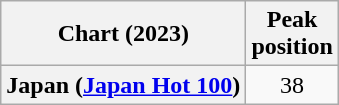<table class="wikitable sortable plainrowheaders" style="text-align:center">
<tr>
<th scope="col">Chart (2023)</th>
<th scope="col">Peak<br>position</th>
</tr>
<tr>
<th scope="row">Japan (<a href='#'>Japan Hot 100</a>)</th>
<td>38</td>
</tr>
</table>
